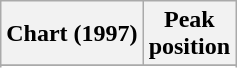<table class="wikitable">
<tr>
<th align="left">Chart (1997)</th>
<th align="center">Peak<br>position</th>
</tr>
<tr>
</tr>
<tr>
</tr>
</table>
